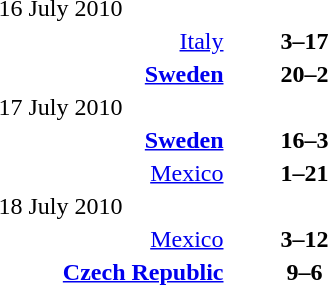<table>
<tr>
<th width=150></th>
<th width=100></th>
<th width=150></th>
</tr>
<tr>
<td>16 July 2010</td>
</tr>
<tr>
<td align=right><a href='#'>Italy</a> </td>
<td align=center><strong>3–17</strong></td>
<td><strong></strong></td>
</tr>
<tr>
<td align=right><strong><a href='#'>Sweden</a> </strong></td>
<td align=center><strong>20–2</strong></td>
<td></td>
</tr>
<tr>
<td>17 July 2010</td>
</tr>
<tr>
<td align=right><strong><a href='#'>Sweden</a> </strong></td>
<td align=center><strong>16–3</strong></td>
<td></td>
</tr>
<tr>
<td align=right><a href='#'>Mexico</a> </td>
<td align=center><strong>1–21</strong></td>
<td><strong></strong></td>
</tr>
<tr>
<td>18 July 2010</td>
</tr>
<tr>
<td align=right><a href='#'>Mexico</a> </td>
<td align=center><strong>3–12</strong></td>
<td><strong></strong></td>
</tr>
<tr>
<td align=right><strong><a href='#'>Czech Republic</a> </strong></td>
<td align=center><strong>9–6</strong></td>
<td></td>
</tr>
</table>
